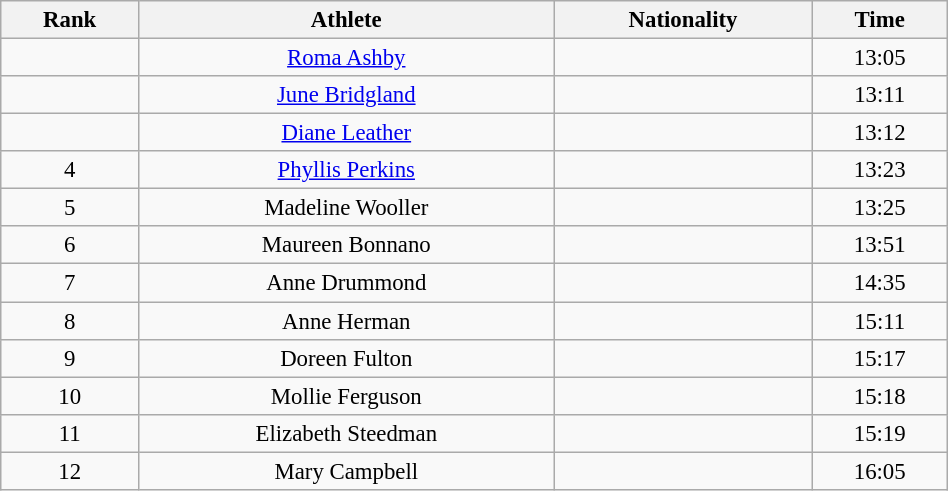<table class="wikitable sortable" style=" text-align:center; font-size:95%;" width="50%">
<tr>
<th>Rank</th>
<th>Athlete</th>
<th>Nationality</th>
<th>Time</th>
</tr>
<tr>
<td align=center></td>
<td><a href='#'>Roma Ashby</a></td>
<td></td>
<td>13:05</td>
</tr>
<tr>
<td align=center></td>
<td><a href='#'>June Bridgland</a></td>
<td></td>
<td>13:11</td>
</tr>
<tr>
<td align=center></td>
<td><a href='#'>Diane Leather</a></td>
<td></td>
<td>13:12</td>
</tr>
<tr>
<td align=center>4</td>
<td><a href='#'>Phyllis Perkins</a></td>
<td></td>
<td>13:23</td>
</tr>
<tr>
<td align=center>5</td>
<td>Madeline Wooller</td>
<td></td>
<td>13:25</td>
</tr>
<tr>
<td align=center>6</td>
<td>Maureen Bonnano</td>
<td></td>
<td>13:51</td>
</tr>
<tr>
<td align=center>7</td>
<td>Anne Drummond</td>
<td></td>
<td>14:35</td>
</tr>
<tr>
<td align=center>8</td>
<td>Anne Herman</td>
<td></td>
<td>15:11</td>
</tr>
<tr>
<td align=center>9</td>
<td>Doreen Fulton</td>
<td></td>
<td>15:17</td>
</tr>
<tr>
<td align=center>10</td>
<td>Mollie Ferguson</td>
<td></td>
<td>15:18</td>
</tr>
<tr>
<td align=center>11</td>
<td>Elizabeth Steedman</td>
<td></td>
<td>15:19</td>
</tr>
<tr>
<td align=center>12</td>
<td>Mary Campbell</td>
<td></td>
<td>16:05</td>
</tr>
</table>
